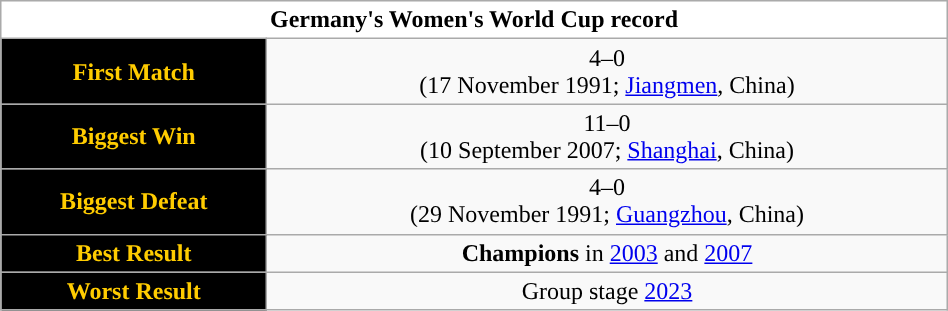<table class="wikitable collapsible collapsed" style="width:50%;text-align:center">
<tr>
<th colspan="2" style="background:white; color:black; "><strong>Germany's Women's World Cup record</strong></th>
</tr>
<tr>
<th style="background:black; color:#FFCC00; ">First Match</th>
<td> 4–0 <br> (17 November 1991; <a href='#'>Jiangmen</a>, China)</td>
</tr>
<tr>
<th style="background:black; color:#FFCC00; ">Biggest Win</th>
<td> 11–0 <br> (10 September 2007; <a href='#'>Shanghai</a>, China)</td>
</tr>
<tr>
<th style="background:black; color:#FFCC00; ">Biggest Defeat</th>
<td> 4–0 <br> (29 November 1991; <a href='#'>Guangzhou</a>, China)</td>
</tr>
<tr>
<th style="background:black; color:#FFCC00; ">Best Result</th>
<td><strong>Champions</strong> in <a href='#'>2003</a> and <a href='#'>2007</a></td>
</tr>
<tr>
<th style="background:black; color:#FFCC00; ">Worst Result</th>
<td>Group stage <a href='#'>2023</a></td>
</tr>
</table>
